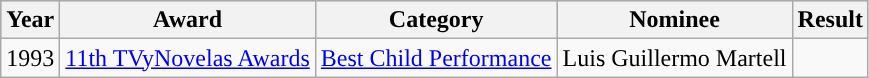<table class="wikitable">
<tr style="background:#b0c4de;">
<th>Year</th>
<th>Award</th>
<th>Category</th>
<th>Nominee</th>
<th>Result</th>
</tr>
<tr>
<td>1993</td>
<td><a href='#'>11th TVyNovelas Awards</a></td>
<td><a href='#'>Best Child Performance</a></td>
<td>Luis Guillermo Martell</td>
<td></td>
</tr>
</table>
